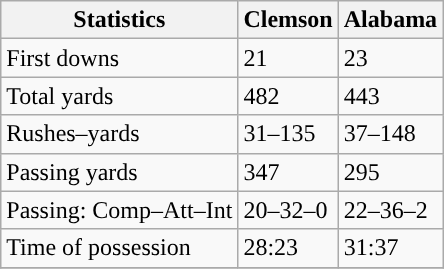<table class="wikitable" style="float: left;">
<tr>
<th>Statistics</th>
<th>Clemson</th>
<th>Alabama</th>
</tr>
<tr>
<td>First downs</td>
<td>21</td>
<td>23</td>
</tr>
<tr>
<td>Total yards</td>
<td>482</td>
<td>443</td>
</tr>
<tr>
<td>Rushes–yards</td>
<td>31–135</td>
<td>37–148</td>
</tr>
<tr>
<td>Passing yards</td>
<td>347</td>
<td>295</td>
</tr>
<tr>
<td>Passing: Comp–Att–Int</td>
<td>20–32–0</td>
<td>22–36–2</td>
</tr>
<tr>
<td>Time of possession</td>
<td>28:23</td>
<td>31:37</td>
</tr>
<tr>
</tr>
</table>
